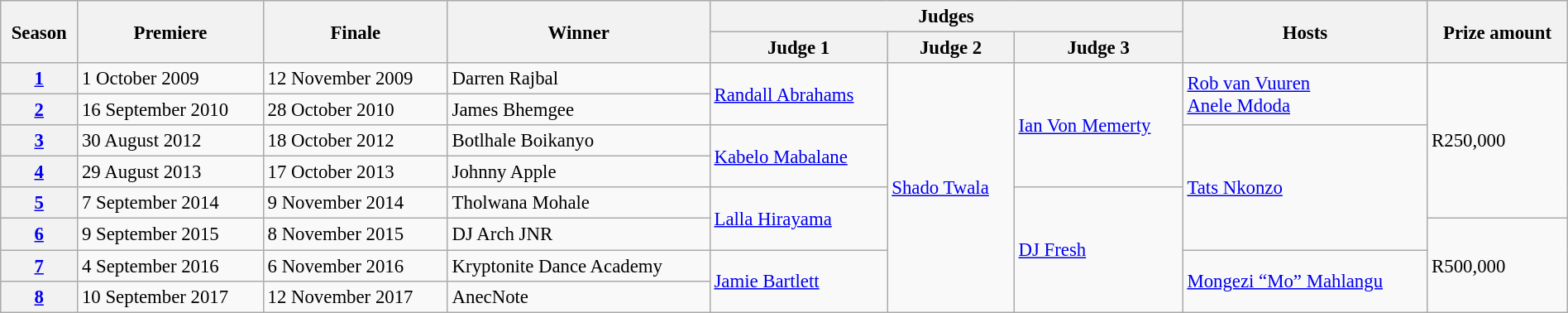<table class="wikitable" style="text-align:left; font-size:95%; width:100%;">
<tr>
<th rowspan="2" scope="col">Season</th>
<th rowspan="2" scope="col">Premiere</th>
<th rowspan="2" scope="col">Finale</th>
<th rowspan="2" scope="col">Winner</th>
<th colspan="3">Judges</th>
<th rowspan="2" scope="col">Hosts</th>
<th rowspan="2">Prize amount</th>
</tr>
<tr>
<th>Judge 1</th>
<th>Judge 2</th>
<th>Judge 3</th>
</tr>
<tr>
<th scope="row"><a href='#'>1</a></th>
<td>1 October 2009</td>
<td>12 November 2009</td>
<td>Darren Rajbal</td>
<td rowspan="2"><a href='#'>Randall Abrahams</a></td>
<td rowspan="8"><a href='#'>Shado Twala</a></td>
<td rowspan="4"><a href='#'>Ian Von Memerty</a></td>
<td rowspan="2"><a href='#'>Rob van Vuuren</a><br><a href='#'>Anele Mdoda</a></td>
<td rowspan="5">R250,000</td>
</tr>
<tr>
<th scope="row"><a href='#'>2</a></th>
<td>16 September 2010</td>
<td>28 October 2010</td>
<td>James Bhemgee</td>
</tr>
<tr>
<th scope="row"><a href='#'>3</a></th>
<td>30 August 2012</td>
<td>18 October 2012</td>
<td>Botlhale Boikanyo</td>
<td rowspan="2"><a href='#'>Kabelo Mabalane</a></td>
<td rowspan="4"><a href='#'>Tats Nkonzo</a></td>
</tr>
<tr>
<th scope="row"><a href='#'>4</a></th>
<td>29 August 2013</td>
<td>17 October 2013</td>
<td>Johnny Apple</td>
</tr>
<tr>
<th scope="row"><a href='#'>5</a></th>
<td>7 September 2014</td>
<td>9 November 2014</td>
<td>Tholwana Mohale</td>
<td rowspan="2"><a href='#'>Lalla Hirayama</a></td>
<td rowspan="4"><a href='#'>DJ Fresh</a></td>
</tr>
<tr>
<th scope="row"><a href='#'>6</a></th>
<td>9 September 2015</td>
<td>8 November 2015</td>
<td>DJ Arch JNR</td>
<td rowspan="3">R500,000</td>
</tr>
<tr>
<th scope="row"><a href='#'>7</a></th>
<td>4 September 2016</td>
<td>6 November 2016</td>
<td>Kryptonite Dance Academy</td>
<td rowspan="2"><a href='#'>Jamie Bartlett</a></td>
<td rowspan="2"><a href='#'>Mongezi “Mo” Mahlangu</a></td>
</tr>
<tr>
<th scope="row"><a href='#'>8</a></th>
<td>10 September 2017</td>
<td>12 November 2017</td>
<td>AnecNote</td>
</tr>
</table>
